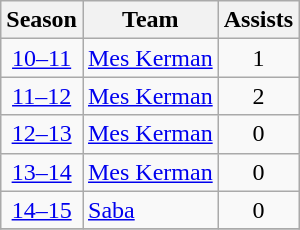<table class="wikitable" style="text-align: center;">
<tr>
<th>Season</th>
<th>Team</th>
<th>Assists</th>
</tr>
<tr>
<td><a href='#'>10–11</a></td>
<td align="left"><a href='#'>Mes Kerman</a></td>
<td>1</td>
</tr>
<tr>
<td><a href='#'>11–12</a></td>
<td align="left"><a href='#'>Mes Kerman</a></td>
<td>2</td>
</tr>
<tr>
<td><a href='#'>12–13</a></td>
<td align="left"><a href='#'>Mes Kerman</a></td>
<td>0</td>
</tr>
<tr>
<td><a href='#'>13–14</a></td>
<td align="left"><a href='#'>Mes Kerman</a></td>
<td>0</td>
</tr>
<tr>
<td><a href='#'>14–15</a></td>
<td align="left"><a href='#'>Saba</a></td>
<td>0</td>
</tr>
<tr>
</tr>
</table>
